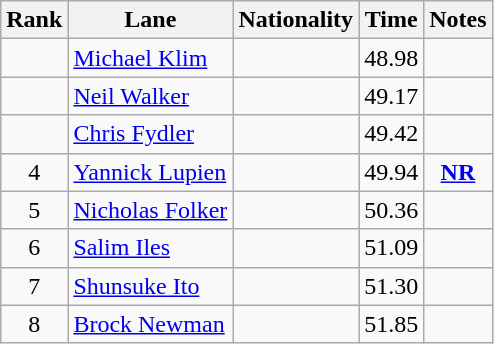<table class="wikitable sortable" style="text-align:center">
<tr>
<th>Rank</th>
<th>Lane</th>
<th>Nationality</th>
<th>Time</th>
<th>Notes</th>
</tr>
<tr>
<td></td>
<td align=left><a href='#'>Michael Klim</a></td>
<td align=left></td>
<td>48.98</td>
<td></td>
</tr>
<tr>
<td></td>
<td align=left><a href='#'>Neil Walker</a></td>
<td align=left></td>
<td>49.17</td>
<td></td>
</tr>
<tr>
<td></td>
<td align=left><a href='#'>Chris Fydler</a></td>
<td align=left></td>
<td>49.42</td>
<td></td>
</tr>
<tr>
<td>4</td>
<td align=left><a href='#'>Yannick Lupien</a></td>
<td align=left></td>
<td>49.94</td>
<td><strong><a href='#'>NR</a></strong></td>
</tr>
<tr>
<td>5</td>
<td align=left><a href='#'>Nicholas Folker</a></td>
<td align=left></td>
<td>50.36</td>
<td></td>
</tr>
<tr>
<td>6</td>
<td align=left><a href='#'>Salim Iles</a></td>
<td align=left></td>
<td>51.09</td>
<td></td>
</tr>
<tr>
<td>7</td>
<td align=left><a href='#'>Shunsuke Ito</a></td>
<td align=left></td>
<td>51.30</td>
<td></td>
</tr>
<tr>
<td>8</td>
<td align=left><a href='#'>Brock Newman</a></td>
<td align=left></td>
<td>51.85</td>
<td></td>
</tr>
</table>
